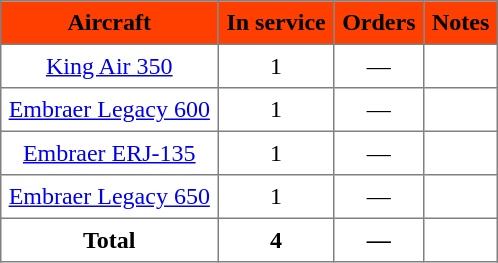<table class="toccolours" border="1" cellpadding="5" style="margin: 1em auto;border-collapse:collapse;text-align:center;">
<tr style="background:#FF3F00;">
<th rowspan="1"><span>Aircraft</span></th>
<th rowspan="1"><span>In service</span></th>
<th rowspan="1"><span>Orders</span></th>
<th rowspan="1"><span>Notes</span></th>
</tr>
<tr>
<td><a href='#'>King Air 350</a></td>
<td>1</td>
<td>—</td>
<td></td>
</tr>
<tr>
<td><a href='#'>Embraer Legacy 600</a></td>
<td>1</td>
<td>—</td>
<td></td>
</tr>
<tr>
<td><a href='#'>Embraer ERJ-135</a></td>
<td>1</td>
<td>—</td>
<td></td>
</tr>
<tr>
<td><a href='#'>Embraer Legacy 650</a></td>
<td>1</td>
<td>—</td>
<td></td>
</tr>
<tr>
<th>Total</th>
<th>4</th>
<th>—</th>
<th colspan=4></th>
</tr>
</table>
